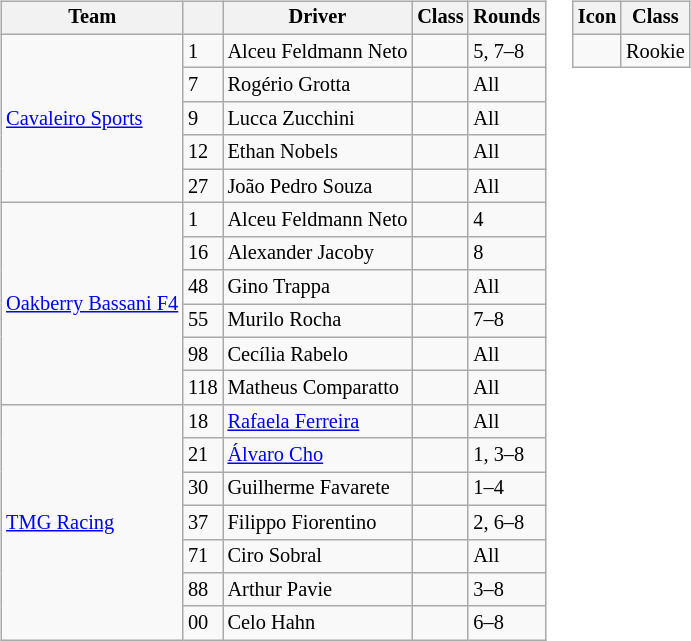<table>
<tr>
<td><br><table class="wikitable" style="font-size: 85%">
<tr>
<th>Team</th>
<th></th>
<th>Driver</th>
<th>Class</th>
<th>Rounds</th>
</tr>
<tr>
<td rowspan=5><a href='#'>Cavaleiro Sports</a></td>
<td>1</td>
<td> Alceu Feldmann Neto</td>
<td style="text-align:center"></td>
<td>5, 7–8</td>
</tr>
<tr>
<td>7</td>
<td> Rogério Grotta</td>
<td style="text-align:center"></td>
<td>All</td>
</tr>
<tr>
<td>9</td>
<td> Lucca Zucchini</td>
<td></td>
<td>All</td>
</tr>
<tr>
<td>12</td>
<td> Ethan Nobels</td>
<td style="text-align:center"></td>
<td>All</td>
</tr>
<tr>
<td>27</td>
<td> João Pedro Souza</td>
<td style="text-align:center"></td>
<td>All</td>
</tr>
<tr>
<td rowspan=6 nowrap><a href='#'>Oakberry Bassani F4</a></td>
<td>1</td>
<td> Alceu Feldmann Neto</td>
<td style="text-align:center"></td>
<td>4</td>
</tr>
<tr>
<td>16</td>
<td> Alexander Jacoby</td>
<td></td>
<td>8</td>
</tr>
<tr>
<td>48</td>
<td> Gino Trappa</td>
<td style="text-align:center"></td>
<td>All</td>
</tr>
<tr>
<td>55</td>
<td> Murilo Rocha</td>
<td style="text-align:center"></td>
<td>7–8</td>
</tr>
<tr>
<td>98</td>
<td> Cecília Rabelo</td>
<td></td>
<td>All</td>
</tr>
<tr>
<td>118</td>
<td nowrap> Matheus Comparatto</td>
<td></td>
<td>All</td>
</tr>
<tr>
<td rowspan=7><a href='#'>TMG Racing</a></td>
<td>18</td>
<td> <a href='#'>Rafaela Ferreira</a></td>
<td></td>
<td>All</td>
</tr>
<tr>
<td>21</td>
<td> <a href='#'>Álvaro Cho</a></td>
<td></td>
<td>1, 3–8</td>
</tr>
<tr>
<td>30</td>
<td> Guilherme Favarete</td>
<td style="text-align:center"></td>
<td>1–4</td>
</tr>
<tr>
<td>37</td>
<td> Filippo Fiorentino</td>
<td></td>
<td>2, 6–8</td>
</tr>
<tr>
<td>71</td>
<td> Ciro Sobral</td>
<td style="text-align:center"></td>
<td>All</td>
</tr>
<tr>
<td>88</td>
<td> Arthur Pavie</td>
<td></td>
<td>3–8</td>
</tr>
<tr>
<td>00</td>
<td> Celo Hahn</td>
<td style="text-align:center"></td>
<td>6–8</td>
</tr>
</table>
</td>
<td style="vertical-align:top"><br><table class="wikitable" style="font-size: 85%">
<tr>
<th>Icon</th>
<th>Class</th>
</tr>
<tr>
<td style="text-align:center"></td>
<td>Rookie</td>
</tr>
</table>
</td>
</tr>
</table>
